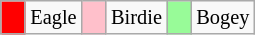<table class="wikitable" span = 50 style="font-size:85%">
<tr>
<td style="background: Red;" width=10></td>
<td>Eagle</td>
<td style="background: Pink;" width=10></td>
<td>Birdie</td>
<td style="background: PaleGreen;" width=10></td>
<td>Bogey</td>
</tr>
</table>
